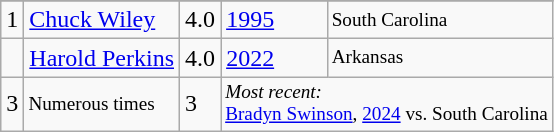<table class="wikitable">
<tr>
</tr>
<tr>
<td>1</td>
<td><a href='#'>Chuck Wiley</a></td>
<td>4.0</td>
<td><a href='#'>1995</a></td>
<td style="font-size:80%;">South Carolina</td>
</tr>
<tr>
<td></td>
<td><a href='#'>Harold Perkins</a></td>
<td>4.0</td>
<td><a href='#'>2022</a></td>
<td style="font-size:80%;">Arkansas</td>
</tr>
<tr>
<td>3</td>
<td style="font-size:80%;">Numerous times</td>
<td>3</td>
<td colspan=2 style="font-size:80%;"><em>Most recent:</em><br><a href='#'>Bradyn Swinson</a>, <a href='#'>2024</a> vs. South Carolina</td>
</tr>
</table>
